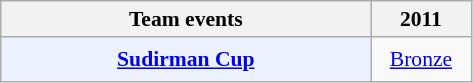<table class="wikitable" style="font-size: 90%; text-align:center">
<tr>
<th>Team events</th>
<th>2011</th>
</tr>
<tr style="height: 30px;">
<td bgcolor=ECF2FF style="width: 240px;align=left"><strong><a href='#'>Sudirman Cup</a></strong></td>
<td style="width: 60px"> <a href='#'>Bronze</a></td>
</tr>
</table>
